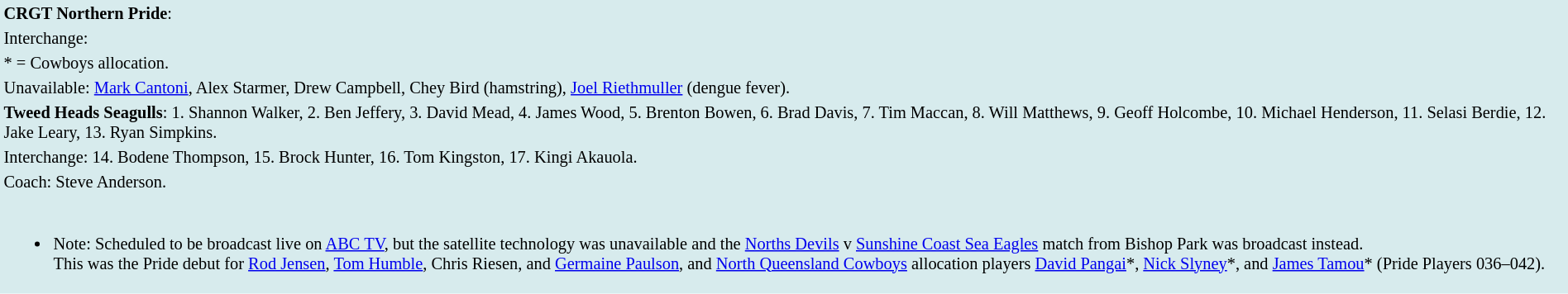<table style="background:#d7ebed; font-size:85%; width:100%;">
<tr>
<td><strong>CRGT Northern Pride</strong>:             </td>
</tr>
<tr>
<td>Interchange:    </td>
</tr>
<tr>
<td>* = Cowboys allocation.</td>
</tr>
<tr>
<td>Unavailable: <a href='#'>Mark Cantoni</a>, Alex Starmer, Drew Campbell, Chey Bird (hamstring), <a href='#'>Joel Riethmuller</a> (dengue fever).</td>
</tr>
<tr>
<td><strong>Tweed Heads Seagulls</strong>: 1. Shannon Walker, 2. Ben Jeffery, 3. David Mead, 4. James Wood, 5. Brenton Bowen, 6. Brad Davis, 7. Tim Maccan, 8. Will Matthews, 9. Geoff Holcombe, 10. Michael Henderson, 11. Selasi Berdie, 12. Jake Leary, 13. Ryan Simpkins.</td>
</tr>
<tr>
<td>Interchange: 14. Bodene Thompson, 15. Brock Hunter, 16. Tom Kingston, 17. Kingi Akauola.</td>
</tr>
<tr>
<td>Coach: Steve Anderson.</td>
</tr>
<tr>
<td><br><ul><li>Note: Scheduled to be broadcast live on <a href='#'>ABC TV</a>, but the satellite technology was unavailable and the <a href='#'>Norths Devils</a> v <a href='#'>Sunshine Coast Sea Eagles</a> match from Bishop Park was broadcast instead.<br>This was the Pride debut for <a href='#'>Rod Jensen</a>, <a href='#'>Tom Humble</a>, Chris Riesen, and <a href='#'>Germaine Paulson</a>, and <a href='#'>North Queensland Cowboys</a> allocation players <a href='#'>David Pangai</a>*, <a href='#'>Nick Slyney</a>*, and <a href='#'>James Tamou</a>* (Pride Players 036–042).</li></ul></td>
</tr>
</table>
